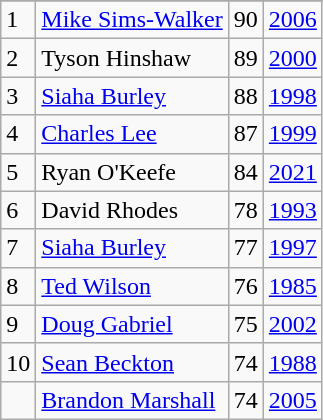<table class="wikitable">
<tr>
</tr>
<tr>
<td>1</td>
<td><a href='#'>Mike Sims-Walker</a></td>
<td>90</td>
<td><a href='#'>2006</a></td>
</tr>
<tr>
<td>2</td>
<td>Tyson Hinshaw</td>
<td>89</td>
<td><a href='#'>2000</a></td>
</tr>
<tr>
<td>3</td>
<td><a href='#'>Siaha Burley</a></td>
<td>88</td>
<td><a href='#'>1998</a></td>
</tr>
<tr>
<td>4</td>
<td><a href='#'>Charles Lee</a></td>
<td>87</td>
<td><a href='#'>1999</a></td>
</tr>
<tr>
<td>5</td>
<td>Ryan O'Keefe</td>
<td>84</td>
<td><a href='#'>2021</a></td>
</tr>
<tr>
<td>6</td>
<td>David Rhodes</td>
<td>78</td>
<td><a href='#'>1993</a></td>
</tr>
<tr>
<td>7</td>
<td><a href='#'>Siaha Burley</a></td>
<td>77</td>
<td><a href='#'>1997</a></td>
</tr>
<tr>
<td>8</td>
<td><a href='#'>Ted Wilson</a></td>
<td>76</td>
<td><a href='#'>1985</a></td>
</tr>
<tr>
<td>9</td>
<td><a href='#'>Doug Gabriel</a></td>
<td>75</td>
<td><a href='#'>2002</a></td>
</tr>
<tr>
<td>10</td>
<td><a href='#'>Sean Beckton</a></td>
<td>74</td>
<td><a href='#'>1988</a></td>
</tr>
<tr>
<td></td>
<td><a href='#'>Brandon Marshall</a></td>
<td>74</td>
<td><a href='#'>2005</a></td>
</tr>
</table>
